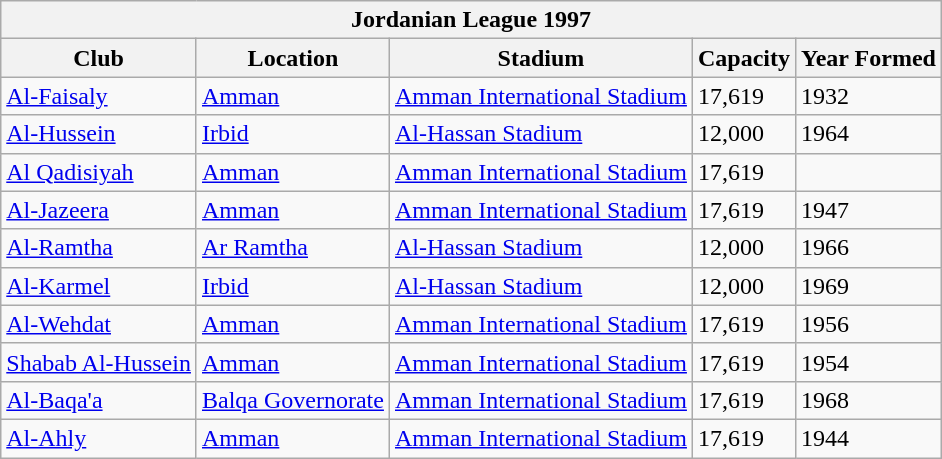<table class="wikitable">
<tr>
<th colspan="5">Jordanian  League 1997</th>
</tr>
<tr>
<th>Club</th>
<th>Location</th>
<th>Stadium</th>
<th>Capacity</th>
<th>Year Formed</th>
</tr>
<tr style="vertical-align:top;">
<td><a href='#'>Al-Faisaly</a></td>
<td><a href='#'>Amman</a></td>
<td><a href='#'>Amman International Stadium</a></td>
<td>17,619</td>
<td>1932</td>
</tr>
<tr style="vertical-align:top;">
<td><a href='#'>Al-Hussein</a></td>
<td><a href='#'>Irbid</a></td>
<td><a href='#'>Al-Hassan Stadium</a></td>
<td>12,000</td>
<td>1964</td>
</tr>
<tr style="vertical-align:top;">
<td><a href='#'>Al Qadisiyah</a></td>
<td><a href='#'>Amman</a></td>
<td><a href='#'>Amman International Stadium</a></td>
<td>17,619</td>
<td></td>
</tr>
<tr style="vertical-align:top;">
<td><a href='#'>Al-Jazeera</a></td>
<td><a href='#'>Amman</a></td>
<td><a href='#'>Amman International Stadium</a></td>
<td>17,619</td>
<td>1947</td>
</tr>
<tr style="vertical-align:top;">
<td><a href='#'>Al-Ramtha</a></td>
<td><a href='#'>Ar Ramtha</a></td>
<td><a href='#'>Al-Hassan Stadium</a></td>
<td>12,000</td>
<td>1966</td>
</tr>
<tr style="vertical-align:top;">
<td><a href='#'>Al-Karmel</a></td>
<td><a href='#'>Irbid </a></td>
<td><a href='#'>Al-Hassan Stadium</a></td>
<td>12,000</td>
<td>1969</td>
</tr>
<tr style="vertical-align:top;">
<td><a href='#'>Al-Wehdat</a></td>
<td><a href='#'>Amman</a></td>
<td><a href='#'>Amman International Stadium</a></td>
<td>17,619</td>
<td>1956</td>
</tr>
<tr style="vertical-align:top;">
<td><a href='#'>Shabab Al-Hussein</a></td>
<td><a href='#'>Amman</a></td>
<td><a href='#'>Amman International Stadium</a></td>
<td>17,619</td>
<td>1954</td>
</tr>
<tr style="vertical-align:top;">
<td><a href='#'>Al-Baqa'a</a></td>
<td><a href='#'>Balqa Governorate</a></td>
<td><a href='#'>Amman International Stadium</a></td>
<td>17,619</td>
<td>1968</td>
</tr>
<tr style="vertical-align:top;">
<td><a href='#'>Al-Ahly</a></td>
<td><a href='#'>Amman</a></td>
<td><a href='#'>Amman International Stadium</a></td>
<td>17,619</td>
<td>1944</td>
</tr>
</table>
